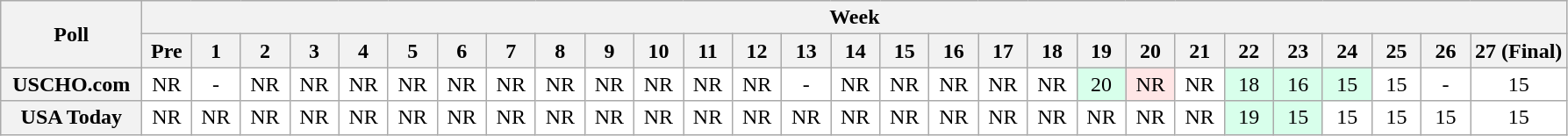<table class="wikitable" style="white-space:nowrap;">
<tr>
<th scope="col" width="100" rowspan="2">Poll</th>
<th colspan="28">Week</th>
</tr>
<tr>
<th scope="col" width="30">Pre</th>
<th scope="col" width="30">1</th>
<th scope="col" width="30">2</th>
<th scope="col" width="30">3</th>
<th scope="col" width="30">4</th>
<th scope="col" width="30">5</th>
<th scope="col" width="30">6</th>
<th scope="col" width="30">7</th>
<th scope="col" width="30">8</th>
<th scope="col" width="30">9</th>
<th scope="col" width="30">10</th>
<th scope="col" width="30">11</th>
<th scope="col" width="30">12</th>
<th scope="col" width="30">13</th>
<th scope="col" width="30">14</th>
<th scope="col" width="30">15</th>
<th scope="col" width="30">16</th>
<th scope="col" width="30">17</th>
<th scope="col" width="30">18</th>
<th scope="col" width="30">19</th>
<th scope="col" width="30">20</th>
<th scope="col" width="30">21</th>
<th scope="col" width="30">22</th>
<th scope="col" width="30">23</th>
<th scope="col" width="30">24</th>
<th scope="col" width="30">25</th>
<th scope="col" width="30">26</th>
<th scope="col" width="30">27 (Final)</th>
</tr>
<tr style="text-align:center;">
<th>USCHO.com</th>
<td bgcolor=FFFFFF>NR</td>
<td bgcolor=FFFFFF>-</td>
<td bgcolor=FFFFFF>NR</td>
<td bgcolor=FFFFFF>NR</td>
<td bgcolor=FFFFFF>NR</td>
<td bgcolor=FFFFFF>NR</td>
<td bgcolor=FFFFFF>NR</td>
<td bgcolor=FFFFFF>NR</td>
<td bgcolor=FFFFFF>NR</td>
<td bgcolor=FFFFFF>NR</td>
<td bgcolor=FFFFFF>NR</td>
<td bgcolor=FFFFFF>NR</td>
<td bgcolor=FFFFFF>NR</td>
<td bgcolor=FFFFFF>-</td>
<td bgcolor=FFFFFF>NR</td>
<td bgcolor=FFFFFF>NR</td>
<td bgcolor=FFFFFF>NR</td>
<td bgcolor=FFFFFF>NR</td>
<td bgcolor=FFFFFF>NR</td>
<td bgcolor=D8FFEB>20</td>
<td bgcolor=FFE6E6>NR</td>
<td bgcolor=FFFFFF>NR</td>
<td bgcolor=D8FFEB>18</td>
<td bgcolor=D8FFEB>16</td>
<td bgcolor=D8FFEB>15</td>
<td bgcolor=FFFFFF>15</td>
<td bgcolor=FFFFFF>-</td>
<td bgcolor=FFFFFF>15</td>
</tr>
<tr style="text-align:center;">
<th>USA Today</th>
<td bgcolor=FFFFFF>NR</td>
<td bgcolor=FFFFFF>NR</td>
<td bgcolor=FFFFFF>NR</td>
<td bgcolor=FFFFFF>NR</td>
<td bgcolor=FFFFFF>NR</td>
<td bgcolor=FFFFFF>NR</td>
<td bgcolor=FFFFFF>NR</td>
<td bgcolor=FFFFFF>NR</td>
<td bgcolor=FFFFFF>NR</td>
<td bgcolor=FFFFFF>NR</td>
<td bgcolor=FFFFFF>NR</td>
<td bgcolor=FFFFFF>NR</td>
<td bgcolor=FFFFFF>NR</td>
<td bgcolor=FFFFFF>NR</td>
<td bgcolor=FFFFFF>NR</td>
<td bgcolor=FFFFFF>NR</td>
<td bgcolor=FFFFFF>NR</td>
<td bgcolor=FFFFFF>NR</td>
<td bgcolor=FFFFFF>NR</td>
<td bgcolor=FFFFFF>NR</td>
<td bgcolor=FFFFFF>NR</td>
<td bgcolor=FFFFFF>NR</td>
<td bgcolor=D8FFEB>19</td>
<td bgcolor=D8FFEB>15</td>
<td bgcolor=FFFFFF>15</td>
<td bgcolor=FFFFFF>15</td>
<td bgcolor=FFFFFF>15</td>
<td bgcolor=FFFFFF>15</td>
</tr>
</table>
